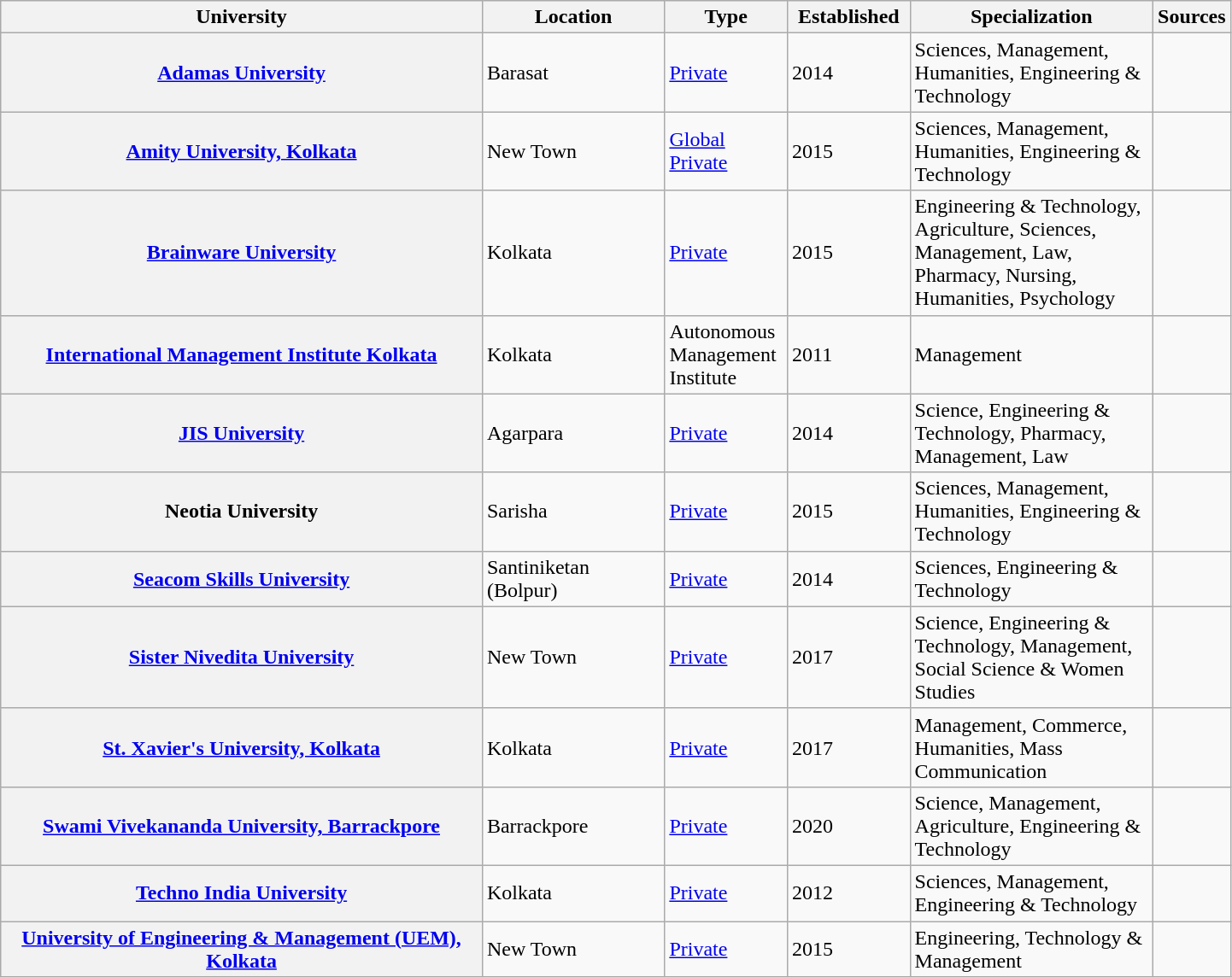<table class="wikitable sortable collapsible plainrowheaders" border="1" style="text-align:left; width:76%;">
<tr>
<th scope="col" style="width: 40%;">University</th>
<th scope="col" style="width: 15%;">Location</th>
<th scope="col" style="width: 10%;">Type</th>
<th scope="col" style="width: 10%;">Established</th>
<th scope="col" style="width: 20%;">Specialization</th>
<th scope="col" style="width: 05%;" class="unsortable">Sources</th>
</tr>
<tr>
<th scope="row"><a href='#'>Adamas University</a></th>
<td>Barasat</td>
<td><a href='#'>Private</a></td>
<td>2014</td>
<td>Sciences, Management, Humanities, Engineering & Technology</td>
<td></td>
</tr>
<tr>
<th scope="row"><a href='#'>Amity University, Kolkata</a></th>
<td>New Town</td>
<td><a href='#'>Global Private</a></td>
<td>2015</td>
<td>Sciences, Management, Humanities, Engineering & Technology</td>
<td></td>
</tr>
<tr>
<th scope="row"><a href='#'>Brainware University</a></th>
<td>Kolkata</td>
<td><a href='#'>Private</a></td>
<td>2015</td>
<td>Engineering & Technology, Agriculture, Sciences, Management, Law, Pharmacy, Nursing, Humanities, Psychology</td>
<td></td>
</tr>
<tr>
<th scope="row"><a href='#'>International Management Institute Kolkata</a></th>
<td>Kolkata</td>
<td>Autonomous Management Institute</td>
<td>2011</td>
<td>Management</td>
<td></td>
</tr>
<tr>
<th scope="row"><a href='#'>JIS University</a></th>
<td>Agarpara</td>
<td><a href='#'>Private</a></td>
<td>2014</td>
<td>Science, Engineering & Technology, Pharmacy, Management, Law</td>
<td></td>
</tr>
<tr>
<th scope="row">Neotia University</th>
<td>Sarisha</td>
<td><a href='#'>Private</a></td>
<td>2015</td>
<td>Sciences, Management, Humanities, Engineering & Technology</td>
<td></td>
</tr>
<tr>
<th scope="row"><a href='#'>Seacom Skills University</a></th>
<td>Santiniketan (Bolpur)</td>
<td><a href='#'>Private</a></td>
<td>2014</td>
<td>Sciences, Engineering & Technology</td>
<td></td>
</tr>
<tr>
<th scope="row"><a href='#'>Sister Nivedita University</a></th>
<td>New Town</td>
<td><a href='#'>Private</a></td>
<td>2017</td>
<td>Science, Engineering & Technology, Management, Social Science & Women Studies</td>
<td></td>
</tr>
<tr>
<th scope="row"><a href='#'>St. Xavier's University, Kolkata</a></th>
<td>Kolkata</td>
<td><a href='#'>Private</a></td>
<td>2017</td>
<td>Management, Commerce, Humanities, Mass Communication</td>
<td></td>
</tr>
<tr>
<th scope="row"><a href='#'>Swami Vivekananda University, Barrackpore</a></th>
<td>Barrackpore</td>
<td><a href='#'>Private</a></td>
<td>2020</td>
<td>Science, Management, Agriculture, Engineering & Technology</td>
<td></td>
</tr>
<tr>
<th scope="row"><a href='#'>Techno India University</a></th>
<td>Kolkata</td>
<td><a href='#'>Private</a></td>
<td>2012</td>
<td>Sciences, Management, Engineering & Technology</td>
<td></td>
</tr>
<tr>
<th scope="row"><a href='#'>University of Engineering & Management (UEM), Kolkata</a></th>
<td>New Town</td>
<td><a href='#'>Private</a></td>
<td>2015</td>
<td>Engineering, Technology & Management</td>
<td></td>
</tr>
<tr>
</tr>
</table>
